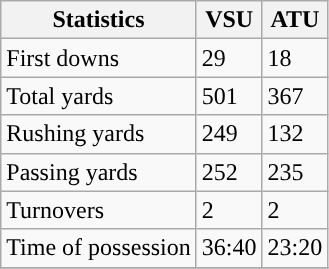<table class="wikitable" style="float: left;">
<tr>
<th>Statistics</th>
<th>VSU</th>
<th>ATU</th>
</tr>
<tr>
<td>First downs</td>
<td>29</td>
<td>18</td>
</tr>
<tr>
<td>Total yards</td>
<td>501</td>
<td>367</td>
</tr>
<tr>
<td>Rushing yards</td>
<td>249</td>
<td>132</td>
</tr>
<tr>
<td>Passing yards</td>
<td>252</td>
<td>235</td>
</tr>
<tr>
<td>Turnovers</td>
<td>2</td>
<td>2</td>
</tr>
<tr>
<td>Time of possession</td>
<td>36:40</td>
<td>23:20</td>
</tr>
<tr>
</tr>
</table>
